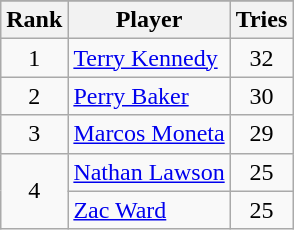<table class="wikitable sortable" style="text-align:center; margin-bottom:0;">
<tr>
</tr>
<tr>
<th>Rank</th>
<th>Player</th>
<th>Tries</th>
</tr>
<tr>
<td>1</td>
<td align=left> <a href='#'>Terry Kennedy</a></td>
<td>32</td>
</tr>
<tr>
<td>2</td>
<td align=left> <a href='#'>Perry Baker</a></td>
<td>30</td>
</tr>
<tr>
<td>3</td>
<td align=left> <a href='#'>Marcos Moneta</a></td>
<td>29</td>
</tr>
<tr>
<td rowspan=2>4</td>
<td align=left> <a href='#'>Nathan Lawson</a></td>
<td>25</td>
</tr>
<tr>
<td align=left> <a href='#'>Zac Ward</a></td>
<td>25</td>
</tr>
</table>
